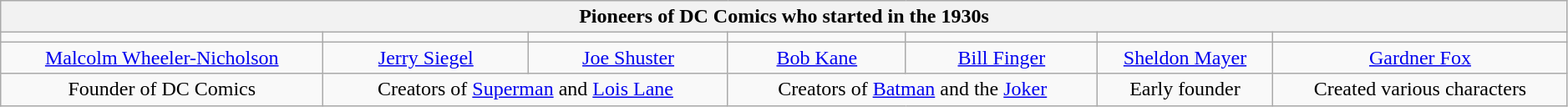<table class="wikitable" style="width:99%; text-align:center;">
<tr>
<th colspan=7>Pioneers of DC Comics who started in the 1930s</th>
</tr>
<tr>
<td></td>
<td></td>
<td></td>
<td></td>
<td></td>
<td></td>
<td></td>
</tr>
<tr>
<td><a href='#'>Malcolm Wheeler-Nicholson</a></td>
<td><a href='#'>Jerry Siegel</a></td>
<td><a href='#'>Joe Shuster</a></td>
<td><a href='#'>Bob Kane</a></td>
<td><a href='#'>Bill Finger</a></td>
<td><a href='#'>Sheldon Mayer</a></td>
<td><a href='#'>Gardner Fox</a></td>
</tr>
<tr>
<td>Founder of DC Comics</td>
<td colspan="2">Creators of <a href='#'>Superman</a> and <a href='#'>Lois Lane</a></td>
<td colspan="2">Creators of <a href='#'>Batman</a> and the <a href='#'>Joker</a></td>
<td>Early founder</td>
<td>Created various characters</td>
</tr>
</table>
